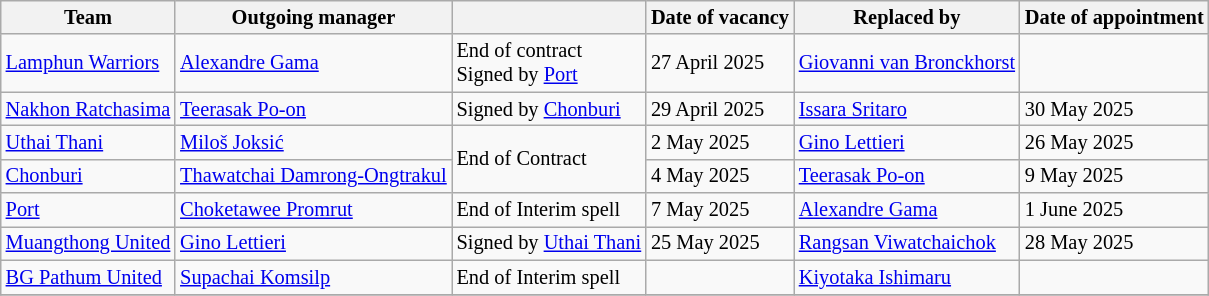<table class="wikitable" style="font-size:85%;">
<tr>
<th>Team</th>
<th>Outgoing manager</th>
<th></th>
<th>Date of vacancy</th>
<th>Replaced by</th>
<th>Date of appointment</th>
</tr>
<tr>
<td><a href='#'>Lamphun Warriors</a></td>
<td> <a href='#'>Alexandre Gama</a></td>
<td>End of contract <br> Signed by  <a href='#'>Port</a></td>
<td>27 April 2025</td>
<td> <a href='#'>Giovanni van Bronckhorst</a></td>
<td></td>
</tr>
<tr>
<td><a href='#'>Nakhon Ratchasima</a></td>
<td> <a href='#'>Teerasak Po-on</a></td>
<td>Signed by  <a href='#'>Chonburi</a></td>
<td>29 April 2025</td>
<td> <a href='#'>Issara Sritaro</a></td>
<td>30 May 2025 </td>
</tr>
<tr>
<td><a href='#'>Uthai Thani</a></td>
<td> <a href='#'>Miloš Joksić</a></td>
<td rowspan="2">End of Contract</td>
<td>2 May 2025 </td>
<td> <a href='#'>Gino Lettieri</a></td>
<td>26 May 2025 </td>
</tr>
<tr>
<td><a href='#'>Chonburi</a></td>
<td> <a href='#'>Thawatchai Damrong-Ongtrakul</a></td>
<td>4 May 2025</td>
<td> <a href='#'>Teerasak Po-on</a></td>
<td>9 May 2025 </td>
</tr>
<tr>
<td><a href='#'>Port</a></td>
<td> <a href='#'>Choketawee Promrut</a></td>
<td rowspan="1">End of Interim spell</td>
<td>7 May 2025 </td>
<td> <a href='#'>Alexandre Gama</a></td>
<td>1 June 2025 </td>
</tr>
<tr>
<td><a href='#'>Muangthong United</a></td>
<td> <a href='#'>Gino Lettieri</a></td>
<td rowspan="1">Signed by  <a href='#'>Uthai Thani</a></td>
<td rowspan="1">25 May 2025 </td>
<td> <a href='#'>Rangsan Viwatchaichok</a></td>
<td>28 May 2025 </td>
</tr>
<tr>
<td><a href='#'>BG Pathum United</a></td>
<td> <a href='#'>Supachai Komsilp</a></td>
<td rowspan="1">End of Interim spell</td>
<td></td>
<td> <a href='#'>Kiyotaka Ishimaru</a></td>
<td></td>
</tr>
<tr>
</tr>
</table>
